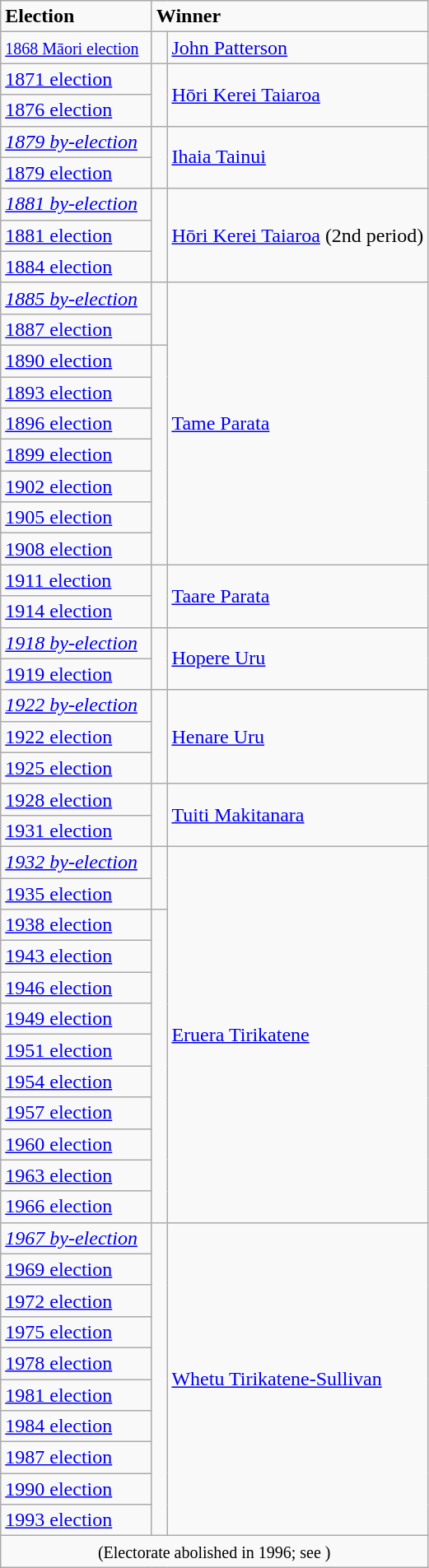<table class="wikitable">
<tr>
<td width=115><strong>Election</strong></td>
<td width=190 colspan=2><strong>Winner</strong></td>
</tr>
<tr>
<td><small><a href='#'>1868 Māori election</a></small></td>
<td width=5 rowspan=1 bgcolor=></td>
<td rowspan=1><a href='#'>John Patterson</a></td>
</tr>
<tr>
<td><a href='#'>1871 election</a></td>
<td rowspan=2 bgcolor=></td>
<td rowspan=2><a href='#'>Hōri Kerei Taiaroa</a></td>
</tr>
<tr>
<td><a href='#'>1876 election</a></td>
</tr>
<tr>
<td><span><em><a href='#'>1879 by-election</a></em></span></td>
<td rowspan=2 bgcolor=></td>
<td rowspan=2><a href='#'>Ihaia Tainui</a></td>
</tr>
<tr>
<td><a href='#'>1879 election</a></td>
</tr>
<tr>
<td><span><em><a href='#'>1881 by-election</a></em></span></td>
<td rowspan=3 bgcolor=></td>
<td rowspan=3><a href='#'>Hōri Kerei Taiaroa</a> (2nd period)</td>
</tr>
<tr>
<td><a href='#'>1881 election</a></td>
</tr>
<tr>
<td><a href='#'>1884 election</a></td>
</tr>
<tr>
<td><span><em><a href='#'>1885 by-election</a></em></span></td>
<td rowspan=2 bgcolor=></td>
<td rowspan=9><a href='#'>Tame Parata</a></td>
</tr>
<tr>
<td><a href='#'>1887 election</a></td>
</tr>
<tr>
<td><a href='#'>1890 election</a></td>
<td rowspan=7 bgcolor=></td>
</tr>
<tr>
<td><a href='#'>1893 election</a></td>
</tr>
<tr>
<td><a href='#'>1896 election</a></td>
</tr>
<tr>
<td><a href='#'>1899 election</a></td>
</tr>
<tr>
<td><a href='#'>1902 election</a></td>
</tr>
<tr>
<td><a href='#'>1905 election</a></td>
</tr>
<tr>
<td><a href='#'>1908 election</a></td>
</tr>
<tr>
<td><a href='#'>1911 election</a></td>
<td rowspan=2 bgcolor=></td>
<td rowspan=2><a href='#'>Taare Parata</a></td>
</tr>
<tr>
<td><a href='#'>1914 election</a></td>
</tr>
<tr>
<td><span><em><a href='#'>1918 by-election</a></em></span></td>
<td rowspan=2 bgcolor=></td>
<td rowspan=2><a href='#'>Hopere Uru</a></td>
</tr>
<tr>
<td><a href='#'>1919 election</a></td>
</tr>
<tr>
<td><span><em><a href='#'>1922 by-election</a></em></span></td>
<td rowspan=3 bgcolor=></td>
<td rowspan=3><a href='#'>Henare Uru</a></td>
</tr>
<tr>
<td><a href='#'>1922 election</a></td>
</tr>
<tr>
<td><a href='#'>1925 election</a></td>
</tr>
<tr>
<td><a href='#'>1928 election</a></td>
<td rowspan=2 bgcolor=></td>
<td rowspan=2><a href='#'>Tuiti Makitanara</a></td>
</tr>
<tr>
<td><a href='#'>1931 election</a></td>
</tr>
<tr>
<td><span><em><a href='#'>1932 by-election</a></em></span></td>
<td rowspan=2 bgcolor=></td>
<td rowspan=12><a href='#'>Eruera Tirikatene</a></td>
</tr>
<tr>
<td><a href='#'>1935 election</a></td>
</tr>
<tr>
<td><a href='#'>1938 election</a></td>
<td rowspan=10 bgcolor=></td>
</tr>
<tr>
<td><a href='#'>1943 election</a></td>
</tr>
<tr>
<td><a href='#'>1946 election</a></td>
</tr>
<tr>
<td><a href='#'>1949 election</a></td>
</tr>
<tr>
<td><a href='#'>1951 election</a></td>
</tr>
<tr>
<td><a href='#'>1954 election</a></td>
</tr>
<tr>
<td><a href='#'>1957 election</a></td>
</tr>
<tr>
<td><a href='#'>1960 election</a></td>
</tr>
<tr>
<td><a href='#'>1963 election</a></td>
</tr>
<tr>
<td><a href='#'>1966 election</a></td>
</tr>
<tr>
<td><span><em><a href='#'>1967 by-election</a></em></span></td>
<td rowspan=10 bgcolor=></td>
<td rowspan=10><a href='#'>Whetu Tirikatene-Sullivan</a></td>
</tr>
<tr>
<td><a href='#'>1969 election</a></td>
</tr>
<tr>
<td><a href='#'>1972 election</a></td>
</tr>
<tr>
<td><a href='#'>1975 election</a></td>
</tr>
<tr>
<td><a href='#'>1978 election</a></td>
</tr>
<tr>
<td><a href='#'>1981 election</a></td>
</tr>
<tr>
<td><a href='#'>1984 election</a></td>
</tr>
<tr>
<td><a href='#'>1987 election</a></td>
</tr>
<tr>
<td><a href='#'>1990 election</a></td>
</tr>
<tr>
<td><a href='#'>1993 election</a></td>
</tr>
<tr>
<td colspan=3 align=center><small>(Electorate abolished in 1996; see )</small></td>
</tr>
</table>
